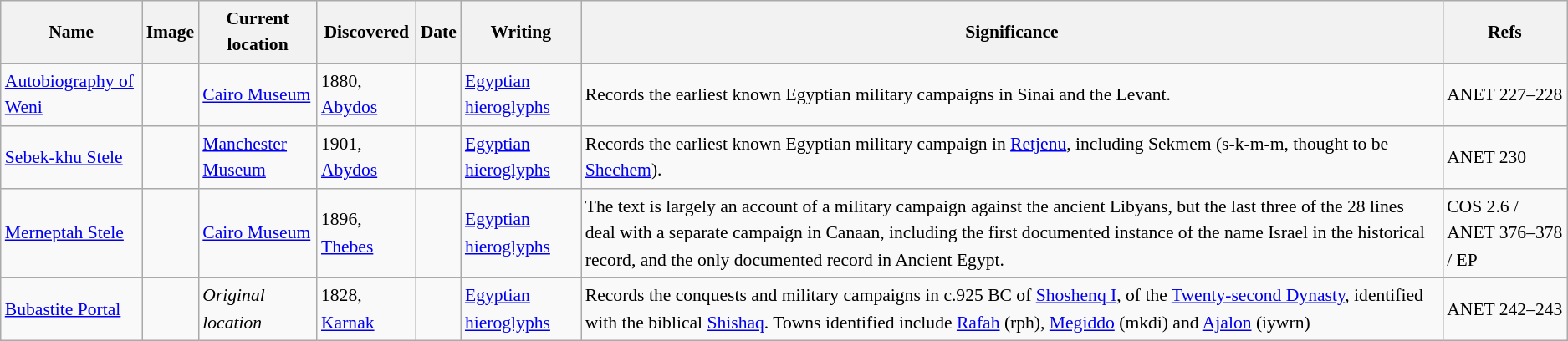<table class="wikitable sortable" style="font-size:90%; border:0px;text-align:left;line-height:150%;">
<tr>
<th>Name</th>
<th class="unsortable">Image</th>
<th>Current location</th>
<th>Discovered</th>
<th>Date</th>
<th>Writing</th>
<th class="unsortable">Significance</th>
<th class="unsortable">Refs</th>
</tr>
<tr>
<td><a href='#'>Autobiography of Weni</a></td>
<td></td>
<td><a href='#'>Cairo Museum</a></td>
<td>1880, <a href='#'>Abydos</a></td>
<td></td>
<td><a href='#'>Egyptian hieroglyphs</a></td>
<td>Records the earliest known Egyptian military campaigns in Sinai and the Levant.</td>
<td>ANET 227–228</td>
</tr>
<tr>
<td><a href='#'>Sebek-khu Stele</a></td>
<td></td>
<td><a href='#'>Manchester Museum</a></td>
<td>1901, <a href='#'>Abydos</a></td>
<td></td>
<td><a href='#'>Egyptian hieroglyphs</a></td>
<td>Records the earliest known Egyptian military campaign in <a href='#'>Retjenu</a>, including Sekmem (s-k-m-m, thought to be <a href='#'>Shechem</a>).</td>
<td>ANET 230</td>
</tr>
<tr>
<td><a href='#'>Merneptah Stele</a></td>
<td></td>
<td><a href='#'>Cairo Museum</a></td>
<td>1896, <a href='#'>Thebes</a></td>
<td></td>
<td><a href='#'>Egyptian hieroglyphs</a></td>
<td>The text is largely an account of a military campaign against the ancient Libyans, but the last three of the 28 lines deal with a separate campaign in Canaan, including the first documented instance of the name Israel in the historical record, and the only documented record in Ancient Egypt.</td>
<td>COS 2.6 / ANET 376–378 / EP</td>
</tr>
<tr>
<td><a href='#'>Bubastite Portal</a></td>
<td></td>
<td><em>Original location</em></td>
<td>1828, <a href='#'>Karnak</a></td>
<td></td>
<td><a href='#'>Egyptian hieroglyphs</a></td>
<td>Records the conquests and military campaigns in c.925 BC of <a href='#'>Shoshenq I</a>, of the <a href='#'>Twenty-second Dynasty</a>, identified with the biblical <a href='#'>Shishaq</a>. Towns identified include <a href='#'>Rafah</a> (rph), <a href='#'>Megiddo</a> (mkdi) and <a href='#'>Ajalon</a> (iywrn)</td>
<td>ANET 242–243</td>
</tr>
<tr>
</tr>
<tr>
</tr>
</table>
